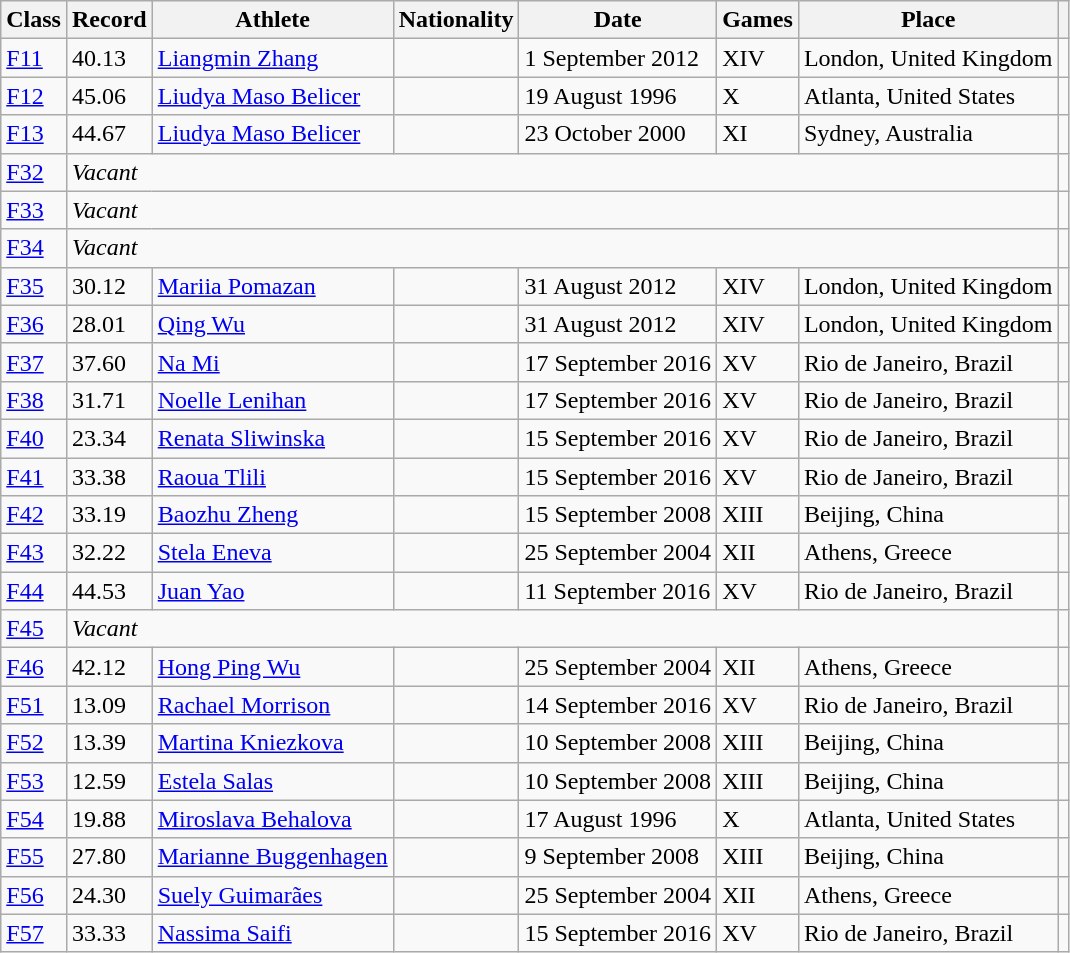<table class="wikitable">
<tr>
<th>Class</th>
<th>Record</th>
<th>Athlete</th>
<th>Nationality</th>
<th>Date</th>
<th>Games</th>
<th>Place</th>
<th></th>
</tr>
<tr>
<td><a href='#'>F11</a></td>
<td>40.13</td>
<td><a href='#'>Liangmin Zhang</a></td>
<td></td>
<td>1 September 2012</td>
<td>XIV</td>
<td> London, United Kingdom</td>
<td></td>
</tr>
<tr>
<td><a href='#'>F12</a></td>
<td>45.06</td>
<td><a href='#'>Liudya Maso Belicer</a></td>
<td></td>
<td>19 August 1996</td>
<td>X</td>
<td> Atlanta, United States</td>
<td></td>
</tr>
<tr>
<td><a href='#'>F13</a></td>
<td>44.67</td>
<td><a href='#'>Liudya Maso Belicer</a></td>
<td></td>
<td>23 October 2000</td>
<td>XI</td>
<td> Sydney, Australia</td>
<td></td>
</tr>
<tr>
<td><a href='#'>F32</a></td>
<td colspan="6"><em>Vacant</em></td>
<td></td>
</tr>
<tr>
<td><a href='#'>F33</a></td>
<td colspan="6"><em>Vacant</em></td>
<td></td>
</tr>
<tr>
<td><a href='#'>F34</a></td>
<td colspan="6"><em>Vacant</em></td>
<td></td>
</tr>
<tr>
<td><a href='#'>F35</a></td>
<td>30.12</td>
<td><a href='#'>Mariia Pomazan</a></td>
<td></td>
<td>31 August 2012</td>
<td>XIV</td>
<td> London, United Kingdom</td>
<td></td>
</tr>
<tr>
<td><a href='#'>F36</a></td>
<td>28.01</td>
<td><a href='#'>Qing Wu</a></td>
<td></td>
<td>31 August 2012</td>
<td>XIV</td>
<td> London, United Kingdom</td>
<td></td>
</tr>
<tr>
<td><a href='#'>F37</a></td>
<td>37.60</td>
<td><a href='#'>Na Mi</a></td>
<td></td>
<td>17 September 2016</td>
<td>XV</td>
<td> Rio de Janeiro, Brazil</td>
<td></td>
</tr>
<tr>
<td><a href='#'>F38</a></td>
<td>31.71</td>
<td><a href='#'>Noelle Lenihan</a></td>
<td></td>
<td>17 September 2016</td>
<td>XV</td>
<td> Rio de Janeiro, Brazil</td>
<td></td>
</tr>
<tr>
<td><a href='#'>F40</a></td>
<td>23.34</td>
<td><a href='#'>Renata Sliwinska</a></td>
<td></td>
<td>15 September 2016</td>
<td>XV</td>
<td> Rio de Janeiro, Brazil</td>
<td></td>
</tr>
<tr>
<td><a href='#'>F41</a></td>
<td>33.38</td>
<td><a href='#'>Raoua Tlili</a></td>
<td></td>
<td>15 September 2016</td>
<td>XV</td>
<td> Rio de Janeiro, Brazil</td>
<td></td>
</tr>
<tr>
<td><a href='#'>F42</a></td>
<td>33.19</td>
<td><a href='#'>Baozhu Zheng</a></td>
<td></td>
<td>15 September 2008</td>
<td>XIII</td>
<td> Beijing, China</td>
<td></td>
</tr>
<tr>
<td><a href='#'>F43</a></td>
<td>32.22</td>
<td><a href='#'>Stela Eneva</a></td>
<td></td>
<td>25 September 2004</td>
<td>XII</td>
<td> Athens, Greece</td>
<td></td>
</tr>
<tr>
<td><a href='#'>F44</a></td>
<td>44.53</td>
<td><a href='#'>Juan Yao</a></td>
<td></td>
<td>11 September 2016</td>
<td>XV</td>
<td> Rio de Janeiro, Brazil</td>
<td></td>
</tr>
<tr>
<td><a href='#'>F45</a></td>
<td colspan="6"><em>Vacant</em></td>
<td></td>
</tr>
<tr>
<td><a href='#'>F46</a></td>
<td>42.12</td>
<td><a href='#'>Hong Ping Wu</a></td>
<td></td>
<td>25 September 2004</td>
<td>XII</td>
<td> Athens, Greece</td>
<td></td>
</tr>
<tr>
<td><a href='#'>F51</a></td>
<td>13.09</td>
<td><a href='#'>Rachael Morrison</a></td>
<td></td>
<td>14 September 2016</td>
<td>XV</td>
<td> Rio de Janeiro, Brazil</td>
<td></td>
</tr>
<tr>
<td><a href='#'>F52</a></td>
<td>13.39</td>
<td><a href='#'>Martina Kniezkova</a></td>
<td></td>
<td>10 September 2008</td>
<td>XIII</td>
<td> Beijing, China</td>
<td></td>
</tr>
<tr>
<td><a href='#'>F53</a></td>
<td>12.59</td>
<td><a href='#'>Estela Salas</a></td>
<td></td>
<td>10 September 2008</td>
<td>XIII</td>
<td> Beijing, China</td>
<td></td>
</tr>
<tr>
<td><a href='#'>F54</a></td>
<td>19.88</td>
<td><a href='#'>Miroslava Behalova</a></td>
<td></td>
<td>17 August 1996</td>
<td>X</td>
<td> Atlanta, United States</td>
<td></td>
</tr>
<tr>
<td><a href='#'>F55</a></td>
<td>27.80</td>
<td><a href='#'>Marianne Buggenhagen</a></td>
<td></td>
<td>9 September 2008</td>
<td>XIII</td>
<td> Beijing, China</td>
<td></td>
</tr>
<tr>
<td><a href='#'>F56</a></td>
<td>24.30</td>
<td><a href='#'>Suely Guimarães</a></td>
<td></td>
<td>25 September 2004</td>
<td>XII</td>
<td> Athens, Greece</td>
<td></td>
</tr>
<tr>
<td><a href='#'>F57</a></td>
<td>33.33</td>
<td><a href='#'>Nassima Saifi</a></td>
<td></td>
<td>15 September 2016</td>
<td>XV</td>
<td> Rio de Janeiro, Brazil</td>
<td></td>
</tr>
</table>
